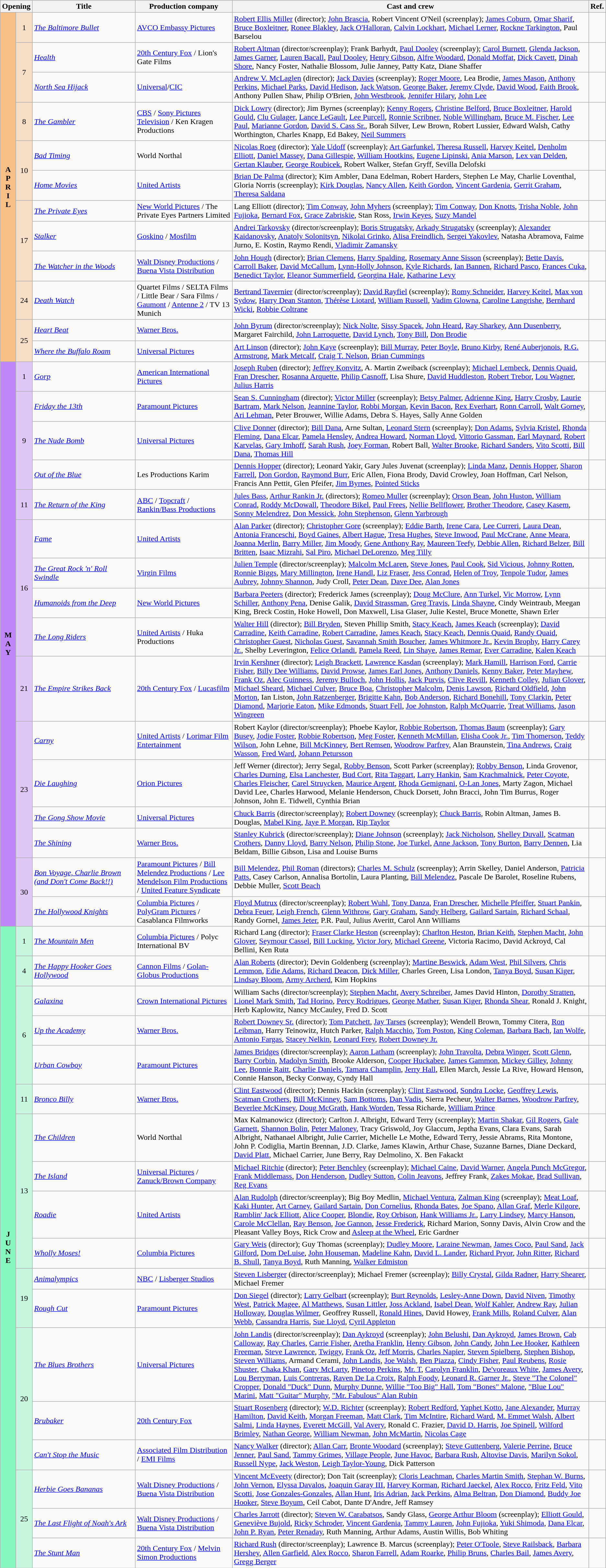<table class="wikitable sortable">
<tr style="background:#b0e0e6; text-align:center;">
<th colspan="2">Opening</th>
<th style="width:17%;">Title</th>
<th style="width:16%;">Production company</th>
<th>Cast and crew</th>
<th class="unsortable">Ref.</th>
</tr>
<tr>
<th rowspan="12" style="text-align:center; background:#f7bf87;"><strong>A<br>P<br>R<br>I<br>L</strong></th>
<td style="text-align:center; background:#f7dfc7;">1</td>
<td><em><a href='#'>The Baltimore Bullet</a></em></td>
<td><a href='#'>AVCO Embassy Pictures</a></td>
<td><a href='#'>Robert Ellis Miller</a> (director); <a href='#'>John Brascia</a>, Robert Vincent O'Neil (screenplay); <a href='#'>James Coburn</a>, <a href='#'>Omar Sharif</a>, <a href='#'>Bruce Boxleitner</a>, <a href='#'>Ronee Blakley</a>, <a href='#'>Jack O'Halloran</a>, <a href='#'>Calvin Lockhart</a>, <a href='#'>Michael Lerner</a>, <a href='#'>Rockne Tarkington</a>, Paul Barselou</td>
<td></td>
</tr>
<tr>
<td rowspan="2" style="text-align:center; background:#f7dfc7;">7</td>
<td><em><a href='#'>Health</a></em></td>
<td><a href='#'>20th Century Fox</a> / Lion's Gate Films</td>
<td><a href='#'>Robert Altman</a> (director/screenplay); Frank Barhydt, <a href='#'>Paul Dooley</a> (screenplay); <a href='#'>Carol Burnett</a>, <a href='#'>Glenda Jackson</a>, <a href='#'>James Garner</a>, <a href='#'>Lauren Bacall</a>, <a href='#'>Paul Dooley</a>, <a href='#'>Henry Gibson</a>, <a href='#'>Alfre Woodard</a>, <a href='#'>Donald Moffat</a>, <a href='#'>Dick Cavett</a>, <a href='#'>Dinah Shore</a>, Nancy Foster, Nathalie Blossom, Julie Janney, Patty Katz, Diane Shaffer</td>
<td></td>
</tr>
<tr>
<td><em><a href='#'>North Sea Hijack</a></em></td>
<td><a href='#'>Universal</a>/<a href='#'>CIC</a></td>
<td><a href='#'>Andrew V. McLaglen</a> (director); <a href='#'>Jack Davies</a> (screenplay); <a href='#'>Roger Moore</a>, Lea Brodie, <a href='#'>James Mason</a>, <a href='#'>Anthony Perkins</a>, <a href='#'>Michael Parks</a>, <a href='#'>David Hedison</a>, <a href='#'>Jack Watson</a>, <a href='#'>George Baker</a>, <a href='#'>Jeremy Clyde</a>, <a href='#'>David Wood</a>, <a href='#'>Faith Brook</a>, Anthony Pullen Shaw, Philip O'Brien, <a href='#'>John Westbrook</a>, <a href='#'>Jennifer Hilary</a>, <a href='#'>John Lee</a></td>
<td></td>
</tr>
<tr>
<td style="text-align:center; background:#f7dfc7;">8</td>
<td><em><a href='#'>The Gambler</a></em></td>
<td><a href='#'>CBS</a> / <a href='#'>Sony Pictures Television</a> / Ken Kragen Productions</td>
<td><a href='#'>Dick Lowry</a> (director); Jim Byrnes (screenplay); <a href='#'>Kenny Rogers</a>, <a href='#'>Christine Belford</a>, <a href='#'>Bruce Boxleitner</a>, <a href='#'>Harold Gould</a>, <a href='#'>Clu Gulager</a>, <a href='#'>Lance LeGault</a>, <a href='#'>Lee Purcell</a>, <a href='#'>Ronnie Scribner</a>, <a href='#'>Noble Willingham</a>, <a href='#'>Bruce M. Fischer</a>, <a href='#'>Lee Paul</a>, <a href='#'>Marianne Gordon</a>, <a href='#'>David S. Cass Sr.</a>, Borah Silver, Lew Brown, Robert Lussier, Edward Walsh, Cathy Worthington, Charles Knapp, Ed Bakey, <a href='#'>Neil Summers</a></td>
<td></td>
</tr>
<tr>
<td rowspan="2" style="text-align:center; background:#f7dfc7;">10</td>
<td><em><a href='#'>Bad Timing</a></em></td>
<td>World Northal</td>
<td><a href='#'>Nicolas Roeg</a> (director); <a href='#'>Yale Udoff</a> (screenplay); <a href='#'>Art Garfunkel</a>, <a href='#'>Theresa Russell</a>, <a href='#'>Harvey Keitel</a>, <a href='#'>Denholm Elliott</a>, <a href='#'>Daniel Massey</a>, <a href='#'>Dana Gillespie</a>, <a href='#'>William Hootkins</a>, <a href='#'>Eugene Lipinski</a>, <a href='#'>Ania Marson</a>, <a href='#'>Lex van Delden</a>, <a href='#'>Gertan Klauber</a>, <a href='#'>George Roubicek</a>, Robert Walker, Stefan Gryff, Sevilla Delofski</td>
<td></td>
</tr>
<tr>
<td><em><a href='#'>Home Movies</a></em></td>
<td><a href='#'>United Artists</a></td>
<td><a href='#'>Brian De Palma</a> (director); Kim Ambler, Dana Edelman, Robert Harders, Stephen Le May, Charlie Loventhal, Gloria Norris (screenplay); <a href='#'>Kirk Douglas</a>, <a href='#'>Nancy Allen</a>, <a href='#'>Keith Gordon</a>, <a href='#'>Vincent Gardenia</a>, <a href='#'>Gerrit Graham</a>, <a href='#'>Theresa Saldana</a></td>
<td></td>
</tr>
<tr>
<td rowspan="3" style="text-align:center; background:#f7dfc7;">17</td>
<td><em><a href='#'>The Private Eyes</a></em></td>
<td><a href='#'>New World Pictures</a> / The Private Eyes Partners Limited</td>
<td>Lang Elliott (director); <a href='#'>Tim Conway</a>, <a href='#'>John Myhers</a> (screenplay); <a href='#'>Tim Conway</a>, <a href='#'>Don Knotts</a>, <a href='#'>Trisha Noble</a>, <a href='#'>John Fujioka</a>, <a href='#'>Bernard Fox</a>, <a href='#'>Grace Zabriskie</a>, Stan Ross, <a href='#'>Irwin Keyes</a>, <a href='#'>Suzy Mandel</a></td>
<td></td>
</tr>
<tr>
<td><em><a href='#'>Stalker</a></em></td>
<td><a href='#'>Goskino</a> / <a href='#'>Mosfilm</a></td>
<td><a href='#'>Andrei Tarkovsky</a> (director/screenplay); <a href='#'>Boris Strugatsky</a>, <a href='#'>Arkady Strugatsky</a> (screenplay); <a href='#'>Alexander Kaidanovsky</a>, <a href='#'>Anatoly Solonitsyn</a>, <a href='#'>Nikolai Grinko</a>, <a href='#'>Alisa Freindlich</a>, <a href='#'>Sergei Yakovlev</a>, Natasha Abramova, Faime Jurno, E. Kostin, Raymo Rendi, <a href='#'>Vladimir Zamansky</a></td>
<td></td>
</tr>
<tr>
<td><em><a href='#'>The Watcher in the Woods</a></em></td>
<td><a href='#'>Walt Disney Productions</a> / <a href='#'>Buena Vista Distribution</a></td>
<td><a href='#'>John Hough</a> (director); <a href='#'>Brian Clemens</a>, <a href='#'>Harry Spalding</a>, <a href='#'>Rosemary Anne Sisson</a> (screenplay); <a href='#'>Bette Davis</a>, <a href='#'>Carroll Baker</a>, <a href='#'>David McCallum</a>, <a href='#'>Lynn-Holly Johnson</a>, <a href='#'>Kyle Richards</a>, <a href='#'>Ian Bannen</a>, <a href='#'>Richard Pasco</a>, <a href='#'>Frances Cuka</a>, <a href='#'>Benedict Taylor</a>, <a href='#'>Eleanor Summerfield</a>, <a href='#'>Georgina Hale</a>, <a href='#'>Katharine Levy</a></td>
<td></td>
</tr>
<tr>
<td style="text-align:center; background:#f7dfc7;">24</td>
<td><em><a href='#'>Death Watch</a></em></td>
<td>Quartet Films / SELTA Films / Little Bear / Sara Films / <a href='#'>Gaumont</a> / <a href='#'>Antenne 2</a> / TV 13 Munich</td>
<td><a href='#'>Bertrand Tavernier</a> (director/screenplay); <a href='#'>David Rayfiel</a> (screenplay); <a href='#'>Romy Schneider</a>, <a href='#'>Harvey Keitel</a>, <a href='#'>Max von Sydow</a>, <a href='#'>Harry Dean Stanton</a>, <a href='#'>Thérèse Liotard</a>, <a href='#'>William Russell</a>, <a href='#'>Vadim Glowna</a>, <a href='#'>Caroline Langrishe</a>, <a href='#'>Bernhard Wicki</a>, <a href='#'>Robbie Coltrane</a></td>
<td></td>
</tr>
<tr>
<td rowspan="2" style="text-align:center; background:#f7dfc7;">25</td>
<td><em><a href='#'>Heart Beat</a></em></td>
<td><a href='#'>Warner Bros.</a></td>
<td><a href='#'>John Byrum</a> (director/screenplay); <a href='#'>Nick Nolte</a>, <a href='#'>Sissy Spacek</a>, <a href='#'>John Heard</a>, <a href='#'>Ray Sharkey</a>, <a href='#'>Ann Dusenberry</a>, Margaret Fairchild, <a href='#'>John Larroquette</a>, <a href='#'>David Lynch</a>, <a href='#'>Tony Bill</a>, <a href='#'>Don Brodie</a></td>
<td></td>
</tr>
<tr>
<td><em><a href='#'>Where the Buffalo Roam</a></em></td>
<td><a href='#'>Universal Pictures</a></td>
<td><a href='#'>Art Linson</a> (director); <a href='#'>John Kaye</a> (screenplay); <a href='#'>Bill Murray</a>, <a href='#'>Peter Boyle</a>, <a href='#'>Bruno Kirby</a>, <a href='#'>René Auberjonois</a>, <a href='#'>R.G. Armstrong</a>, <a href='#'>Mark Metcalf</a>, <a href='#'>Craig T. Nelson</a>, <a href='#'>Brian Cummings</a></td>
<td></td>
</tr>
<tr>
<th rowspan="16" style="text-align:center; background:#bf87f7;"><strong>M<br>A<br>Y</strong></th>
<td style="text-align:center; background:#dfc7f7;">1</td>
<td><em><a href='#'>Gorp</a></em></td>
<td><a href='#'>American International Pictures</a></td>
<td><a href='#'>Joseph Ruben</a> (director); <a href='#'>Jeffrey Konvitz</a>, A. Martin Zweiback (screenplay); <a href='#'>Michael Lembeck</a>, <a href='#'>Dennis Quaid</a>, <a href='#'>Fran Drescher</a>, <a href='#'>Rosanna Arquette</a>, <a href='#'>Philip Casnoff</a>, Lisa Shure, <a href='#'>David Huddleston</a>, <a href='#'>Robert Trebor</a>, <a href='#'>Lou Wagner</a>, <a href='#'>Julius Harris</a></td>
<td></td>
</tr>
<tr>
<td rowspan="3" style="text-align:center; background:#dfc7f7;">9</td>
<td><em><a href='#'>Friday the 13th</a></em></td>
<td><a href='#'>Paramount Pictures</a></td>
<td><a href='#'>Sean S. Cunningham</a> (director); <a href='#'>Victor Miller</a> (screenplay); <a href='#'>Betsy Palmer</a>, <a href='#'>Adrienne King</a>, <a href='#'>Harry Crosby</a>, <a href='#'>Laurie Bartram</a>, <a href='#'>Mark Nelson</a>, <a href='#'>Jeannine Taylor</a>, <a href='#'>Robbi Morgan</a>, <a href='#'>Kevin Bacon</a>, <a href='#'>Rex Everhart</a>, <a href='#'>Ronn Carroll</a>, <a href='#'>Walt Gorney</a>, <a href='#'>Ari Lehman</a>, Peter Brouwer, Willie Adams, Debra S. Hayes, Sally Anne Golden</td>
<td></td>
</tr>
<tr>
<td><em><a href='#'>The Nude Bomb</a></em></td>
<td><a href='#'>Universal Pictures</a></td>
<td><a href='#'>Clive Donner</a> (director); <a href='#'>Bill Dana</a>, Arne Sultan, <a href='#'>Leonard Stern</a> (screenplay); <a href='#'>Don Adams</a>, <a href='#'>Sylvia Kristel</a>, <a href='#'>Rhonda Fleming</a>, <a href='#'>Dana Elcar</a>, <a href='#'>Pamela Hensley</a>, <a href='#'>Andrea Howard</a>, <a href='#'>Norman Lloyd</a>, <a href='#'>Vittorio Gassman</a>, <a href='#'>Earl Maynard</a>, <a href='#'>Robert Karvelas</a>, <a href='#'>Gary Imhoff</a>, <a href='#'>Sarah Rush</a>, <a href='#'>Joey Forman</a>, Robert Ball, <a href='#'>Walter Brooke</a>, <a href='#'>Richard Sanders</a>, <a href='#'>Vito Scotti</a>, <a href='#'>Bill Dana</a>, <a href='#'>Thomas Hill</a></td>
<td></td>
</tr>
<tr>
<td><em><a href='#'>Out of the Blue</a></em></td>
<td>Les Productions Karim</td>
<td><a href='#'>Dennis Hopper</a> (director); Leonard Yakir, Gary Jules Juvenat (screenplay); <a href='#'>Linda Manz</a>, <a href='#'>Dennis Hopper</a>, <a href='#'>Sharon Farrell</a>, <a href='#'>Don Gordon</a>, <a href='#'>Raymond Burr</a>, Eric Allen, Fiona Brody, David Crowley, Joan Hoffman, Carl Nelson, Francis Ann Pettit, Glen Pfeifer, <a href='#'>Jim Byrnes</a>, <a href='#'>Pointed Sticks</a></td>
<td></td>
</tr>
<tr>
<td style="text-align:center; background:#dfc7f7;">11</td>
<td><em><a href='#'>The Return of the King</a></em></td>
<td><a href='#'>ABC</a> / <a href='#'>Topcraft</a> / <a href='#'>Rankin/Bass Productions</a></td>
<td><a href='#'>Jules Bass</a>, <a href='#'>Arthur Rankin Jr.</a> (directors); <a href='#'>Romeo Muller</a> (screenplay); <a href='#'>Orson Bean</a>, <a href='#'>John Huston</a>, <a href='#'>William Conrad</a>, <a href='#'>Roddy McDowall</a>, <a href='#'>Theodore Bikel</a>, <a href='#'>Paul Frees</a>, <a href='#'>Nellie Bellflower</a>, <a href='#'>Brother Theodore</a>, <a href='#'>Casey Kasem</a>, <a href='#'>Sonny Melendrez</a>, <a href='#'>Don Messick</a>, <a href='#'>John Stephenson</a>, <a href='#'>Glenn Yarbrough</a></td>
<td></td>
</tr>
<tr>
<td rowspan="4" style="text-align:center; background:#dfc7f7;">16</td>
<td><em><a href='#'>Fame</a></em></td>
<td><a href='#'>United Artists</a></td>
<td><a href='#'>Alan Parker</a> (director); <a href='#'>Christopher Gore</a> (screenplay); <a href='#'>Eddie Barth</a>, <a href='#'>Irene Cara</a>, <a href='#'>Lee Curreri</a>, <a href='#'>Laura Dean</a>, <a href='#'>Antonia Franceschi</a>, <a href='#'>Boyd Gaines</a>, <a href='#'>Albert Hague</a>, <a href='#'>Tresa Hughes</a>, <a href='#'>Steve Inwood</a>, <a href='#'>Paul McCrane</a>, <a href='#'>Anne Meara</a>, <a href='#'>Joanna Merlin</a>, <a href='#'>Barry Miller</a>, <a href='#'>Jim Moody</a>, <a href='#'>Gene Anthony Ray</a>, <a href='#'>Maureen Teefy</a>, <a href='#'>Debbie Allen</a>, <a href='#'>Richard Belzer</a>, <a href='#'>Bill Britten</a>, <a href='#'>Isaac Mizrahi</a>, <a href='#'>Sal Piro</a>, <a href='#'>Michael DeLorenzo</a>, <a href='#'>Meg Tilly</a></td>
<td></td>
</tr>
<tr>
<td><em><a href='#'>The Great Rock 'n' Roll Swindle</a></em></td>
<td><a href='#'>Virgin Films</a></td>
<td><a href='#'>Julien Temple</a> (director/screenplay); <a href='#'>Malcolm McLaren</a>, <a href='#'>Steve Jones</a>, <a href='#'>Paul Cook</a>, <a href='#'>Sid Vicious</a>, <a href='#'>Johnny Rotten</a>, <a href='#'>Ronnie Biggs</a>, <a href='#'>Mary Millington</a>, <a href='#'>Irene Handl</a>, <a href='#'>Liz Fraser</a>, <a href='#'>Jess Conrad</a>, <a href='#'>Helen of Troy</a>, <a href='#'>Tenpole Tudor</a>, <a href='#'>James Aubrey</a>, <a href='#'>Johnny Shannon</a>, Judy Croll, <a href='#'>Peter Dean</a>, <a href='#'>Dave Dee</a>, <a href='#'>Alan Jones</a></td>
<td></td>
</tr>
<tr>
<td><em><a href='#'>Humanoids from the Deep</a></em></td>
<td><a href='#'>New World Pictures</a></td>
<td><a href='#'>Barbara Peeters</a> (director); Frederick James (screenplay); <a href='#'>Doug McClure</a>, <a href='#'>Ann Turkel</a>, <a href='#'>Vic Morrow</a>, <a href='#'>Lynn Schiller</a>, <a href='#'>Anthony Pena</a>, Denise Galik, <a href='#'>David Strassman</a>, <a href='#'>Greg Travis</a>, <a href='#'>Linda Shayne</a>, Cindy Weintraub, Meegan King, Breck Costin, Hoke Howell, Don Maxwell, Lisa Glaser, Julie Kestel, Bruce Monette, Shawn Erler</td>
<td></td>
</tr>
<tr>
<td><em><a href='#'>The Long Riders</a></em></td>
<td><a href='#'>United Artists</a> / Huka Productions</td>
<td><a href='#'>Walter Hill</a> (director); <a href='#'>Bill Bryden</a>, Steven Phillip Smith, <a href='#'>Stacy Keach</a>, <a href='#'>James Keach</a> (screenplay); <a href='#'>David Carradine</a>, <a href='#'>Keith Carradine</a>, <a href='#'>Robert Carradine</a>, <a href='#'>James Keach</a>, <a href='#'>Stacy Keach</a>, <a href='#'>Dennis Quaid</a>, <a href='#'>Randy Quaid</a>, <a href='#'>Christopher Guest</a>, <a href='#'>Nicholas Guest</a>, <a href='#'>Savannah Smith Boucher</a>, <a href='#'>James Whitmore Jr.</a>, <a href='#'>Kevin Brophy</a>, <a href='#'>Harry Carey Jr.</a>, Shelby Leverington, <a href='#'>Felice Orlandi</a>, <a href='#'>Pamela Reed</a>, <a href='#'>Lin Shaye</a>, <a href='#'>James Remar</a>, <a href='#'>Ever Carradine</a>, <a href='#'>Kalen Keach</a></td>
<td></td>
</tr>
<tr>
<td style="text-align:center; background:#dfc7f7;">21</td>
<td><em><a href='#'>The Empire Strikes Back</a></em></td>
<td><a href='#'>20th Century Fox</a> / <a href='#'>Lucasfilm</a></td>
<td><a href='#'>Irvin Kershner</a> (director); <a href='#'>Leigh Brackett</a>, <a href='#'>Lawrence Kasdan</a> (screenplay); <a href='#'>Mark Hamill</a>, <a href='#'>Harrison Ford</a>, <a href='#'>Carrie Fisher</a>, <a href='#'>Billy Dee Williams</a>, <a href='#'>David Prowse</a>, <a href='#'>James Earl Jones</a>, <a href='#'>Anthony Daniels</a>, <a href='#'>Kenny Baker</a>, <a href='#'>Peter Mayhew</a>, <a href='#'>Frank Oz</a>, <a href='#'>Alec Guinness</a>, <a href='#'>Jeremy Bulloch</a>, <a href='#'>John Hollis</a>, <a href='#'>Jack Purvis</a>, <a href='#'>Clive Revill</a>, <a href='#'>Kenneth Colley</a>, <a href='#'>Julian Glover</a>, <a href='#'>Michael Sheard</a>, <a href='#'>Michael Culver</a>, <a href='#'>Bruce Boa</a>, <a href='#'>Christopher Malcolm</a>, <a href='#'>Denis Lawson</a>, <a href='#'>Richard Oldfield</a>, <a href='#'>John Morton</a>, Ian Liston, <a href='#'>John Ratzenberger</a>, <a href='#'>Brigitte Kahn</a>, <a href='#'>Bob Anderson</a>, <a href='#'>Richard Bonehill</a>, <a href='#'>Tony Clarkin</a>, <a href='#'>Peter Diamond</a>, <a href='#'>Marjorie Eaton</a>, <a href='#'>Mike Edmonds</a>, <a href='#'>Stuart Fell</a>, <a href='#'>Joe Johnston</a>, <a href='#'>Ralph McQuarrie</a>, <a href='#'>Treat Williams</a>, <a href='#'>Jason Wingreen</a></td>
<td></td>
</tr>
<tr>
<td rowspan="4" style="text-align:center; background:#dfc7f7;">23</td>
<td><em><a href='#'>Carny</a></em></td>
<td><a href='#'>United Artists</a> / <a href='#'>Lorimar Film Entertainment</a></td>
<td>Robert Kaylor (director/screenplay); Phoebe Kaylor, <a href='#'>Robbie Robertson</a>, <a href='#'>Thomas Baum</a> (screenplay); <a href='#'>Gary Busey</a>, <a href='#'>Jodie Foster</a>, <a href='#'>Robbie Robertson</a>, <a href='#'>Meg Foster</a>, <a href='#'>Kenneth McMillan</a>, <a href='#'>Elisha Cook Jr.</a>, <a href='#'>Tim Thomerson</a>, <a href='#'>Teddy Wilson</a>, John Lehne, <a href='#'>Bill McKinney</a>, <a href='#'>Bert Remsen</a>, <a href='#'>Woodrow Parfrey</a>, Alan Braunstein, <a href='#'>Tina Andrews</a>, <a href='#'>Craig Wasson</a>, <a href='#'>Fred Ward</a>, <a href='#'>Johann Petursson</a></td>
<td></td>
</tr>
<tr>
<td><em><a href='#'>Die Laughing</a></em></td>
<td><a href='#'>Orion Pictures</a></td>
<td>Jeff Werner (director); Jerry Segal, <a href='#'>Robby Benson</a>, Scott Parker (screenplay); <a href='#'>Robby Benson</a>, Linda Grovenor, <a href='#'>Charles Durning</a>, <a href='#'>Elsa Lanchester</a>, <a href='#'>Bud Cort</a>, <a href='#'>Rita Taggart</a>, <a href='#'>Larry Hankin</a>, <a href='#'>Sam Krachmalnick</a>, <a href='#'>Peter Coyote</a>, <a href='#'>Charles Fleischer</a>, <a href='#'>Carel Struycken</a>, <a href='#'>Maurice Argent</a>, <a href='#'>Rhoda Gemignani</a>, <a href='#'>O-Lan Jones</a>, Marty Zagon, Michael David Lee, Charles Harwood, Melanie Henderson, Chuck Dorsett, John Bracci, John Tim Burrus, Roger Johnson, John E. Tidwell, Cynthia Brian</td>
<td></td>
</tr>
<tr>
<td><em><a href='#'>The Gong Show Movie</a></em></td>
<td><a href='#'>Universal Pictures</a></td>
<td><a href='#'>Chuck Barris</a> (director/screenplay); <a href='#'>Robert Downey</a> (screenplay); <a href='#'>Chuck Barris</a>, Robin Altman, James B. Douglas, <a href='#'>Mabel King</a>, <a href='#'>Jaye P. Morgan</a>, <a href='#'>Rip Taylor</a></td>
<td></td>
</tr>
<tr>
<td><em><a href='#'>The Shining</a></em></td>
<td><a href='#'>Warner Bros.</a></td>
<td><a href='#'>Stanley Kubrick</a> (director/screenplay); <a href='#'>Diane Johnson</a> (screenplay); <a href='#'>Jack Nicholson</a>, <a href='#'>Shelley Duvall</a>, <a href='#'>Scatman Crothers</a>, <a href='#'>Danny Lloyd</a>, <a href='#'>Barry Nelson</a>, <a href='#'>Philip Stone</a>, <a href='#'>Joe Turkel</a>, <a href='#'>Anne Jackson</a>, <a href='#'>Tony Burton</a>, <a href='#'>Barry Dennen</a>, Lia Beldam, Billie Gibson, Lisa and Louise Burns</td>
<td></td>
</tr>
<tr>
<td rowspan="2" style="text-align:center; background:#dfc7f7;">30</td>
<td><em><a href='#'>Bon Voyage, Charlie Brown (and Don't Come Back!!)</a></em></td>
<td><a href='#'>Paramount Pictures</a> / <a href='#'>Bill Melendez Productions</a> / <a href='#'>Lee Mendelson Film Productions</a> / <a href='#'>United Feature Syndicate</a></td>
<td><a href='#'>Bill Melendez</a>, <a href='#'>Phil Roman</a> (directors); <a href='#'>Charles M. Schulz</a> (screenplay); Arrin Skelley, Daniel Anderson, <a href='#'>Patricia Patts</a>, Casey Carlson, Annalisa Bortolin, Laura Planting, <a href='#'>Bill Melendez</a>, Pascale De Barolet, Roseline Rubens, Debbie Muller, <a href='#'>Scott Beach</a></td>
<td></td>
</tr>
<tr>
<td><em><a href='#'>The Hollywood Knights</a></em></td>
<td><a href='#'>Columbia Pictures</a> / <a href='#'>PolyGram Pictures</a> / Casablanca Filmworks</td>
<td><a href='#'>Floyd Mutrux</a> (director/screenplay); <a href='#'>Robert Wuhl</a>, <a href='#'>Tony Danza</a>, <a href='#'>Fran Drescher</a>, <a href='#'>Michelle Pfeiffer</a>, <a href='#'>Stuart Pankin</a>, <a href='#'>Debra Feuer</a>, <a href='#'>Leigh French</a>, <a href='#'>Glenn Withrow</a>, <a href='#'>Gary Graham</a>, <a href='#'>Sandy Helberg</a>, <a href='#'>Gailard Sartain</a>, <a href='#'>Richard Schaal</a>, Randy Gornel, <a href='#'>James Jeter</a>, P.R. Paul, Julius Averitt, Carol Ann Williams</td>
<td></td>
</tr>
<tr>
<th rowspan="18" style="text-align:center; background:#87f7bf;"><strong>J<br>U<br>N<br>E</strong></th>
<td style="text-align:center; background:#c7f7df;">1</td>
<td><em><a href='#'>The Mountain Men</a></em></td>
<td><a href='#'>Columbia Pictures</a> / Polyc International BV</td>
<td>Richard Lang (director); <a href='#'>Fraser Clarke Heston</a> (screenplay); <a href='#'>Charlton Heston</a>, <a href='#'>Brian Keith</a>, <a href='#'>Stephen Macht</a>, <a href='#'>John Glover</a>, <a href='#'>Seymour Cassel</a>, <a href='#'>Bill Lucking</a>, <a href='#'>Victor Jory</a>, <a href='#'>Michael Greene</a>, Victoria Racimo, David Ackroyd, Cal Bellini, Ken Ruta</td>
<td></td>
</tr>
<tr>
<td style="text-align:center; background:#c7f7df;">4</td>
<td><em><a href='#'>The Happy Hooker Goes Hollywood</a></em></td>
<td><a href='#'>Cannon Films</a> / <a href='#'>Golan-Globus Productions</a></td>
<td><a href='#'>Alan Roberts</a> (director); Devin Goldenberg (screenplay); <a href='#'>Martine Beswick</a>, <a href='#'>Adam West</a>, <a href='#'>Phil Silvers</a>, <a href='#'>Chris Lemmon</a>, <a href='#'>Edie Adams</a>, <a href='#'>Richard Deacon</a>, <a href='#'>Dick Miller</a>, Charles Green, Lisa London, <a href='#'>Tanya Boyd</a>, <a href='#'>Susan Kiger</a>, <a href='#'>Lindsay Bloom</a>, <a href='#'>Army Archerd</a>, Kim Hopkins</td>
<td></td>
</tr>
<tr>
<td rowspan="3" style="text-align:center; background:#c7f7df;">6</td>
<td><em><a href='#'>Galaxina</a></em></td>
<td><a href='#'>Crown International Pictures</a></td>
<td>William Sachs (director/screenplay); <a href='#'>Stephen Macht</a>, <a href='#'>Avery Schreiber</a>, James David Hinton, <a href='#'>Dorothy Stratten</a>, <a href='#'>Lionel Mark Smith</a>, <a href='#'>Tad Horino</a>, <a href='#'>Percy Rodrigues</a>, <a href='#'>George Mather</a>, <a href='#'>Susan Kiger</a>, <a href='#'>Rhonda Shear</a>, Ronald J. Knight, Herb Kaplowitz, Nancy McCauley, Fred D. Scott</td>
<td></td>
</tr>
<tr>
<td><em><a href='#'>Up the Academy</a></em></td>
<td><a href='#'>Warner Bros.</a></td>
<td><a href='#'>Robert Downey Sr.</a> (director); <a href='#'>Tom Patchett</a>, <a href='#'>Jay Tarses</a> (screenplay); Wendell Brown, Tommy Citera, <a href='#'>Ron Leibman</a>, Harry Teinowitz, Hutch Parker, <a href='#'>Ralph Macchio</a>, <a href='#'>Tom Poston</a>, <a href='#'>King Coleman</a>, <a href='#'>Barbara Bach</a>, <a href='#'>Ian Wolfe</a>, <a href='#'>Antonio Fargas</a>, <a href='#'>Stacey Nelkin</a>, <a href='#'>Leonard Frey</a>, <a href='#'>Robert Downey Jr.</a></td>
<td></td>
</tr>
<tr>
<td><em><a href='#'>Urban Cowboy</a></em></td>
<td><a href='#'>Paramount Pictures</a></td>
<td><a href='#'>James Bridges</a> (director/screenplay); <a href='#'>Aaron Latham</a> (screenplay); <a href='#'>John Travolta</a>, <a href='#'>Debra Winger</a>, <a href='#'>Scott Glenn</a>, <a href='#'>Barry Corbin</a>, <a href='#'>Madolyn Smith</a>, Brooke Alderson, <a href='#'>Cooper Huckabee</a>, <a href='#'>James Gammon</a>, <a href='#'>Mickey Gilley</a>, <a href='#'>Johnny Lee</a>, <a href='#'>Bonnie Raitt</a>, <a href='#'>Charlie Daniels</a>, <a href='#'>Tamara Champlin</a>, <a href='#'>Jerry Hall</a>, Ellen March, Jessie La Rive, Howard Henson, Connie Hanson, Becky Conway, Cyndy Hall</td>
<td></td>
</tr>
<tr>
<td style="text-align:center; background:#c7f7df;">11</td>
<td><em><a href='#'>Bronco Billy</a></em></td>
<td><a href='#'>Warner Bros.</a></td>
<td><a href='#'>Clint Eastwood</a> (director); Dennis Hackin (screenplay); <a href='#'>Clint Eastwood</a>, <a href='#'>Sondra Locke</a>, <a href='#'>Geoffrey Lewis</a>, <a href='#'>Scatman Crothers</a>, <a href='#'>Bill McKinney</a>, <a href='#'>Sam Bottoms</a>, <a href='#'>Dan Vadis</a>, Sierra Pecheur, <a href='#'>Walter Barnes</a>, <a href='#'>Woodrow Parfrey</a>, <a href='#'>Beverlee McKinsey</a>, <a href='#'>Doug McGrath</a>, <a href='#'>Hank Worden</a>, Tessa Richarde, <a href='#'>William Prince</a></td>
<td></td>
</tr>
<tr>
<td rowspan="4" style="text-align:center; background:#c7f7df;">13</td>
<td><em><a href='#'>The Children</a></em></td>
<td>World Northal</td>
<td>Max Kalmanowicz (director); Carlton J. Albright, Edward Terry (screenplay); <a href='#'>Martin Shakar</a>, <a href='#'>Gil Rogers</a>, <a href='#'>Gale Garnett</a>, <a href='#'>Shannon Bolin</a>, <a href='#'>Peter Maloney</a>, Tracy Griswold, Joy Glaccum, Jeptha Evans, Clara Evans, Sarah Albright, Nathanael Albright, Julie Carrier, Michelle Le Mothe, Edward Terry, Jessie Abrams, Rita Montone, John P. Codiglia, Martin Brennan, J.D. Clarke, James Klawin, Arthur Chase, Suzanne Barnes, Diane Deckard, <a href='#'>David Platt</a>, Michael Carrier, June Berry, Ray Delmolino, X. Ben Fakackt</td>
<td></td>
</tr>
<tr>
<td><em><a href='#'>The Island</a></em></td>
<td><a href='#'>Universal Pictures</a> / <a href='#'>Zanuck/Brown Company</a></td>
<td><a href='#'>Michael Ritchie</a> (director); <a href='#'>Peter Benchley</a> (screenplay); <a href='#'>Michael Caine</a>, <a href='#'>David Warner</a>, <a href='#'>Angela Punch McGregor</a>, <a href='#'>Frank Middlemass</a>, <a href='#'>Don Henderson</a>, <a href='#'>Dudley Sutton</a>, <a href='#'>Colin Jeavons</a>, Jeffrey Frank, <a href='#'>Zakes Mokae</a>, <a href='#'>Brad Sullivan</a>, <a href='#'>Reg Evans</a></td>
<td></td>
</tr>
<tr>
<td><em><a href='#'>Roadie</a></em></td>
<td><a href='#'>United Artists</a></td>
<td><a href='#'>Alan Rudolph</a> (director/screenplay); Big Boy Medlin, <a href='#'>Michael Ventura</a>, <a href='#'>Zalman King</a> (screenplay); <a href='#'>Meat Loaf</a>, <a href='#'>Kaki Hunter</a>, <a href='#'>Art Carney</a>, <a href='#'>Gailard Sartain</a>, <a href='#'>Don Cornelius</a>, <a href='#'>Rhonda Bates</a>, <a href='#'>Joe Spano</a>, <a href='#'>Allan Graf</a>, <a href='#'>Merle Kilgore</a>, <a href='#'>Ramblin' Jack Elliott</a>, <a href='#'>Alice Cooper</a>, <a href='#'>Blondie</a>, <a href='#'>Roy Orbison</a>, <a href='#'>Hank Williams Jr.</a>, <a href='#'>Larry Lindsey</a>, <a href='#'>Marcy Hanson</a>, <a href='#'>Carole McClellan</a>, <a href='#'>Ray Benson</a>, <a href='#'>Joe Gannon</a>, <a href='#'>Jesse Frederick</a>, Richard Marion, Sonny Davis, Alvin Crow and the Pleasant Valley Boys, Rick Crow and <a href='#'>Asleep at the Wheel</a>, Eric Gardner</td>
<td></td>
</tr>
<tr>
<td><em><a href='#'>Wholly Moses!</a></em></td>
<td><a href='#'>Columbia Pictures</a></td>
<td><a href='#'>Gary Weis</a> (director); Guy Thomas (screenplay); <a href='#'>Dudley Moore</a>, <a href='#'>Laraine Newman</a>, <a href='#'>James Coco</a>, <a href='#'>Paul Sand</a>, <a href='#'>Jack Gilford</a>, <a href='#'>Dom DeLuise</a>, <a href='#'>John Houseman</a>, <a href='#'>Madeline Kahn</a>, <a href='#'>David L. Lander</a>, <a href='#'>Richard Pryor</a>, <a href='#'>John Ritter</a>, <a href='#'>Richard B. Shull</a>, <a href='#'>Tanya Boyd</a>, Ruth Manning, <a href='#'>Walker Edmiston</a></td>
<td></td>
</tr>
<tr>
<td rowspan="2" style="text-align:center; background:#c7f7df;">19</td>
<td><em><a href='#'>Animalympics</a></em></td>
<td><a href='#'>NBC</a> / <a href='#'>Lisberger Studios</a></td>
<td><a href='#'>Steven Lisberger</a> (director/screenplay); Michael Fremer (screenplay); <a href='#'>Billy Crystal</a>, <a href='#'>Gilda Radner</a>, <a href='#'>Harry Shearer</a>, Michael Fremer</td>
<td></td>
</tr>
<tr>
<td><em><a href='#'>Rough Cut</a></em></td>
<td><a href='#'>Paramount Pictures</a></td>
<td><a href='#'>Don Siegel</a> (director); <a href='#'>Larry Gelbart</a> (screenplay); <a href='#'>Burt Reynolds</a>, <a href='#'>Lesley-Anne Down</a>, <a href='#'>David Niven</a>, <a href='#'>Timothy West</a>, <a href='#'>Patrick Magee</a>, <a href='#'>Al Matthews</a>, <a href='#'>Susan Littler</a>, <a href='#'>Joss Ackland</a>, <a href='#'>Isabel Dean</a>, <a href='#'>Wolf Kahler</a>, <a href='#'>Andrew Ray</a>, <a href='#'>Julian Holloway</a>, <a href='#'>Douglas Wilmer</a>, Geoffrey Russell, <a href='#'>Ronald Hines</a>, David Howey, <a href='#'>Frank Mills</a>, <a href='#'>Roland Culver</a>, <a href='#'>Alan Webb</a>, <a href='#'>Cassandra Harris</a>, <a href='#'>Sue Lloyd</a>, <a href='#'>Cyril Appleton</a></td>
<td></td>
</tr>
<tr>
<td rowspan="3" style="text-align:center; background:#c7f7df;">20</td>
<td><em><a href='#'>The Blues Brothers</a></em></td>
<td><a href='#'>Universal Pictures</a></td>
<td><a href='#'>John Landis</a> (director/screenplay); <a href='#'>Dan Aykroyd</a> (screenplay); <a href='#'>John Belushi</a>, <a href='#'>Dan Aykroyd</a>, <a href='#'>James Brown</a>, <a href='#'>Cab Calloway</a>, <a href='#'>Ray Charles</a>, <a href='#'>Carrie Fisher</a>, <a href='#'>Aretha Franklin</a>, <a href='#'>Henry Gibson</a>, <a href='#'>John Candy</a>, <a href='#'>John Lee Hooker</a>, <a href='#'>Kathleen Freeman</a>, <a href='#'>Steve Lawrence</a>, <a href='#'>Twiggy</a>, <a href='#'>Frank Oz</a>, <a href='#'>Jeff Morris</a>, <a href='#'>Charles Napier</a>, <a href='#'>Steven Spielberg</a>, <a href='#'>Stephen Bishop</a>, <a href='#'>Steven Williams</a>, Armand Cerami, <a href='#'>John Landis</a>, <a href='#'>Joe Walsh</a>, <a href='#'>Ben Piazza</a>, <a href='#'>Cindy Fisher</a>, <a href='#'>Paul Reubens</a>, <a href='#'>Rosie Shuster</a>, <a href='#'>Chaka Khan</a>, <a href='#'>Gary McLarty</a>, <a href='#'>Pinetop Perkins</a>, <a href='#'>Mr. T</a>, <a href='#'>Carolyn Franklin</a>, <a href='#'>De'voreaux White</a>, <a href='#'>James Avery</a>, <a href='#'>Lou Berryman</a>, <a href='#'>Luis Contreras</a>, <a href='#'>Raven De La Croix</a>, <a href='#'>Ralph Foody</a>, <a href='#'>Leonard R. Garner Jr.</a>, <a href='#'>Steve "The Colonel" Cropper</a>, <a href='#'>Donald "Duck" Dunn</a>, <a href='#'>Murphy Dunne</a>, <a href='#'>Willie "Too Big" Hall</a>, <a href='#'>Tom "Bones" Malone</a>, <a href='#'>"Blue Lou" Marini</a>, <a href='#'>Matt "Guitar" Murphy</a>, <a href='#'>"Mr. Fabulous" Alan Rubin</a></td>
<td></td>
</tr>
<tr>
<td><em><a href='#'>Brubaker</a></em></td>
<td><a href='#'>20th Century Fox</a></td>
<td><a href='#'>Stuart Rosenberg</a> (director); <a href='#'>W.D. Richter</a> (screenplay); <a href='#'>Robert Redford</a>, <a href='#'>Yaphet Kotto</a>, <a href='#'>Jane Alexander</a>, <a href='#'>Murray Hamilton</a>, <a href='#'>David Keith</a>, <a href='#'>Morgan Freeman</a>, <a href='#'>Matt Clark</a>, <a href='#'>Tim McIntire</a>, <a href='#'>Richard Ward</a>, <a href='#'>M. Emmet Walsh</a>, <a href='#'>Albert Salmi</a>, <a href='#'>Linda Haynes</a>, <a href='#'>Everett McGill</a>, <a href='#'>Val Avery</a>, Ronald C. Frazier, <a href='#'>David D. Harris</a>, <a href='#'>Joe Spinell</a>, <a href='#'>Wilford Brimley</a>, <a href='#'>Nathan George</a>, <a href='#'>William Newman</a>, <a href='#'>John McMartin</a>, <a href='#'>Nicolas Cage</a></td>
<td></td>
</tr>
<tr>
<td><em><a href='#'>Can't Stop the Music</a></em></td>
<td><a href='#'>Associated Film Distribution</a> / <a href='#'>EMI Films</a></td>
<td><a href='#'>Nancy Walker</a> (director); <a href='#'>Allan Carr</a>, <a href='#'>Bronte Woodard</a> (screenplay); <a href='#'>Steve Guttenberg</a>, <a href='#'>Valerie Perrine</a>, <a href='#'>Bruce Jenner</a>, <a href='#'>Paul Sand</a>, <a href='#'>Tammy Grimes</a>, <a href='#'>Village People</a>, <a href='#'>June Havoc</a>, <a href='#'>Barbara Rush</a>, <a href='#'>Altovise Davis</a>, <a href='#'>Marilyn Sokol</a>, <a href='#'>Russell Nype</a>, <a href='#'>Jack Weston</a>, <a href='#'>Leigh Taylor-Young</a>, Dick Patterson</td>
<td></td>
</tr>
<tr>
<td rowspan="3" style="text-align:center; background:#c7f7df;">25</td>
<td><em><a href='#'>Herbie Goes Bananas</a></em></td>
<td><a href='#'>Walt Disney Productions</a> / <a href='#'>Buena Vista Distribution</a></td>
<td><a href='#'>Vincent McEveety</a> (director); Don Tait (screenplay); <a href='#'>Cloris Leachman</a>, <a href='#'>Charles Martin Smith</a>, <a href='#'>Stephan W. Burns</a>, <a href='#'>John Vernon</a>, <a href='#'>Elyssa Davalos</a>, <a href='#'>Joaquin Garay III</a>, <a href='#'>Harvey Korman</a>, <a href='#'>Richard Jaeckel</a>, <a href='#'>Alex Rocco</a>, <a href='#'>Fritz Feld</a>, <a href='#'>Vito Scotti</a>, <a href='#'>Jose Gonzales-Gonzales</a>, <a href='#'>Allan Hunt</a>, <a href='#'>Iris Adrian</a>, <a href='#'>Jack Perkins</a>, <a href='#'>Alma Beltran</a>, <a href='#'>Don Diamond</a>, <a href='#'>Buddy Joe Hooker</a>, <a href='#'>Steve Boyum</a>, Ceil Cabot, Dante D'Andre, Jeff Ramsey</td>
<td></td>
</tr>
<tr>
<td><em><a href='#'>The Last Flight of Noah's Ark</a></em></td>
<td><a href='#'>Walt Disney Productions</a> / <a href='#'>Buena Vista Distribution</a></td>
<td><a href='#'>Charles Jarrott</a> (director); <a href='#'>Steven W. Carabatsos</a>, Sandy Glass, <a href='#'>George Arthur Bloom</a> (screenplay); <a href='#'>Elliott Gould</a>, <a href='#'>Geneviève Bujold</a>, <a href='#'>Ricky Schroder</a>, <a href='#'>Vincent Gardenia</a>, <a href='#'>Tammy Lauren</a>, <a href='#'>John Fujioka</a>, <a href='#'>Yuki Shimoda</a>, <a href='#'>Dana Elcar</a>, <a href='#'>John P. Ryan</a>, <a href='#'>Peter Renaday</a>, Ruth Manning, Arthur Adams, Austin Willis, Bob Whiting</td>
<td></td>
</tr>
<tr>
<td><em><a href='#'>The Stunt Man</a></em></td>
<td><a href='#'>20th Century Fox</a> / <a href='#'>Melvin Simon Productions</a></td>
<td><a href='#'>Richard Rush</a> (director/screenplay); Lawrence B. Marcus (screenplay); <a href='#'>Peter O'Toole</a>, <a href='#'>Steve Railsback</a>, <a href='#'>Barbara Hershey</a>, <a href='#'>Allen Garfield</a>, <a href='#'>Alex Rocco</a>, <a href='#'>Sharon Farrell</a>, <a href='#'>Adam Roarke</a>, <a href='#'>Philip Bruns</a>, <a href='#'>Charles Bail</a>, <a href='#'>James Avery</a>, <a href='#'>Gregg Berger</a></td>
<td></td>
</tr>
</table>
